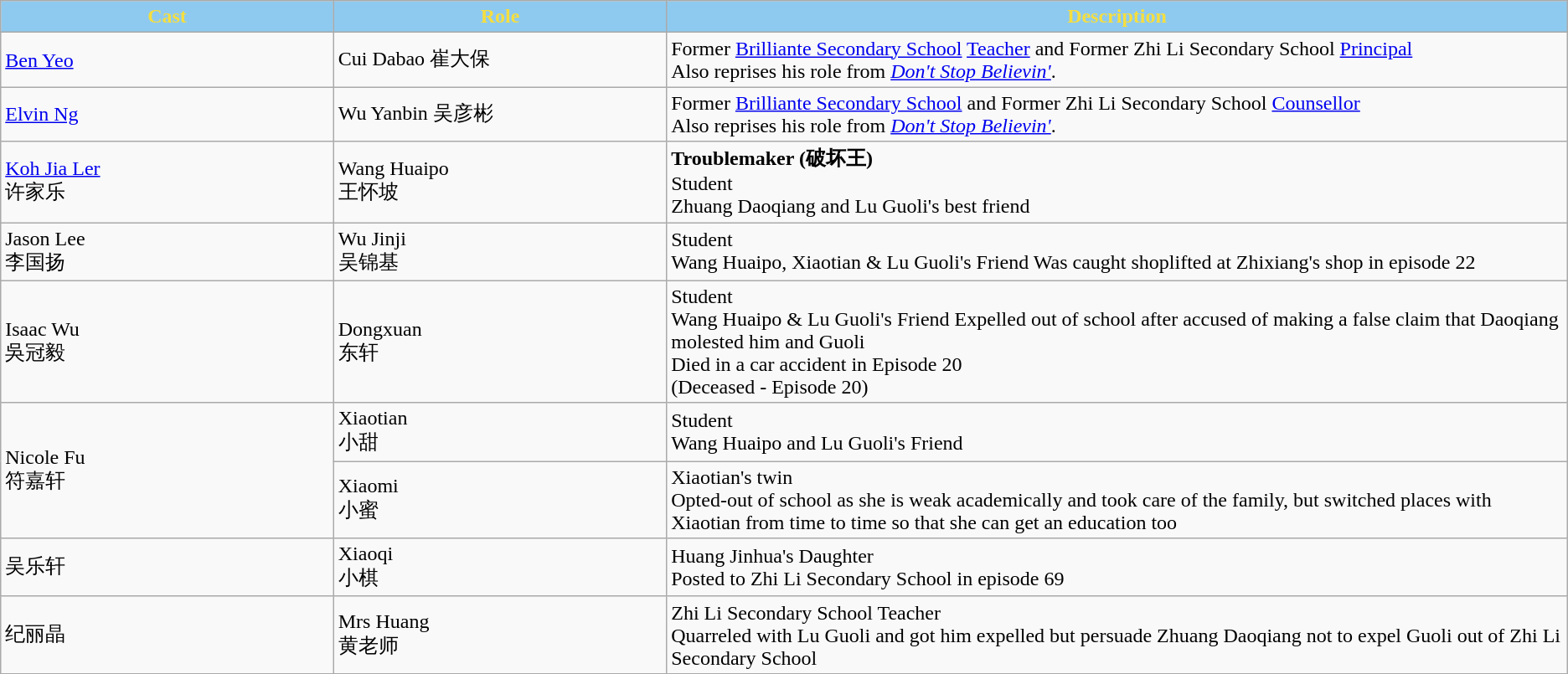<table class="wikitable">
<tr>
<th style="background:#8ecaef; color:#f5de40; width:17%">Cast</th>
<th style="background:#8ecaef; color:#f5de40; width:17%">Role</th>
<th style="background:#8ecaef; color:#f5de40; width:46%">Description</th>
</tr>
<tr>
<td><a href='#'>Ben Yeo</a></td>
<td>Cui Dabao 崔大保</td>
<td>Former <a href='#'>Brilliante Secondary School</a> <a href='#'>Teacher</a> and Former Zhi Li Secondary School <a href='#'>Principal</a> <br> Also reprises his role from <em><a href='#'>Don't Stop Believin'</a></em>.</td>
</tr>
<tr>
<td><a href='#'>Elvin Ng</a></td>
<td>Wu Yanbin 吴彦彬</td>
<td>Former <a href='#'>Brilliante Secondary School</a> and Former Zhi Li Secondary School <a href='#'>Counsellor</a> <br> Also reprises his role from <em><a href='#'>Don't Stop Believin'</a></em>.</td>
</tr>
<tr>
<td><a href='#'>Koh Jia Ler</a> <br> 许家乐</td>
<td>Wang Huaipo <br> 王怀坡</td>
<td><strong>Troublemaker (破坏王)</strong> <br> Student <br> Zhuang Daoqiang and Lu Guoli's best friend</td>
</tr>
<tr>
<td>Jason Lee <br> 李国扬</td>
<td>Wu Jinji <br> 吴锦基</td>
<td>Student <br> Wang Huaipo, Xiaotian & Lu Guoli's Friend Was caught shoplifted at Zhixiang's shop in episode 22</td>
</tr>
<tr>
<td>Isaac Wu  <br> 吳冠毅</td>
<td>Dongxuan <br> 东轩</td>
<td>Student <br> Wang Huaipo & Lu Guoli's Friend Expelled out of school after accused of making a false claim that Daoqiang molested him and Guoli<br> Died in a car accident in Episode 20<br>(Deceased - Episode 20)</td>
</tr>
<tr>
<td rowspan="2">Nicole Fu <br> 符嘉轩</td>
<td>Xiaotian <br> 小甜</td>
<td>Student <br> Wang Huaipo and Lu Guoli's Friend</td>
</tr>
<tr>
<td>Xiaomi <br> 小蜜</td>
<td>Xiaotian's twin <br> Opted-out of school as she is weak academically and took care of the family, but switched places with Xiaotian from time to time so that she can get an education too</td>
</tr>
<tr>
<td>吴乐轩</td>
<td>Xiaoqi <br> 小棋</td>
<td>Huang Jinhua's Daughter <br> Posted to Zhi Li Secondary School in episode 69</td>
</tr>
<tr>
<td>纪丽晶</td>
<td>Mrs Huang <br> 黄老师</td>
<td>Zhi Li Secondary School Teacher <br> Quarreled with Lu Guoli and got him expelled but persuade Zhuang Daoqiang not to expel Guoli out of Zhi Li Secondary School</td>
</tr>
</table>
